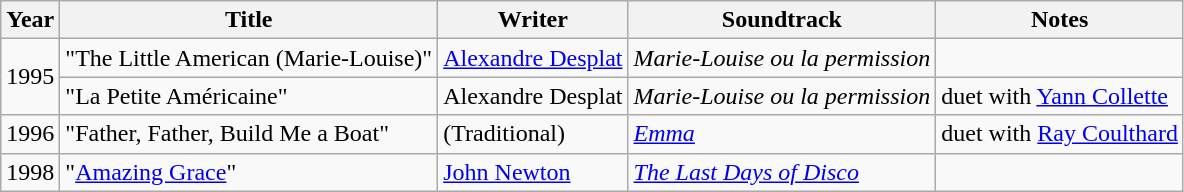<table class="wikitable">
<tr>
<th>Year</th>
<th>Title</th>
<th>Writer</th>
<th>Soundtrack</th>
<th>Notes</th>
</tr>
<tr>
<td rowspan="2">1995</td>
<td>"The Little American (Marie-Louise)"</td>
<td><a href='#'>Alexandre Desplat</a></td>
<td><em>Marie-Louise ou la permission</em></td>
<td></td>
</tr>
<tr>
<td>"La Petite Américaine"</td>
<td>Alexandre Desplat</td>
<td><em>Marie-Louise ou la permission</em></td>
<td>duet with <a href='#'>Yann Collette</a></td>
</tr>
<tr>
<td>1996</td>
<td>"Father, Father, Build Me a Boat"</td>
<td>(Traditional)</td>
<td><em><a href='#'>Emma</a></em></td>
<td>duet with <a href='#'>Ray Coulthard</a></td>
</tr>
<tr>
<td>1998</td>
<td>"<a href='#'>Amazing Grace</a>"</td>
<td><a href='#'>John Newton</a></td>
<td><em><a href='#'>The Last Days of Disco</a></em></td>
<td></td>
</tr>
</table>
